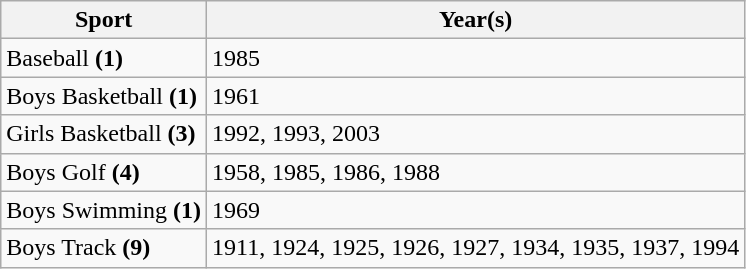<table class="wikitable">
<tr>
<th>Sport</th>
<th>Year(s)</th>
</tr>
<tr>
<td>Baseball <strong>(1)</strong></td>
<td>1985</td>
</tr>
<tr>
<td>Boys Basketball <strong>(1)</strong></td>
<td>1961</td>
</tr>
<tr>
<td>Girls Basketball <strong>(3)</strong></td>
<td>1992, 1993, 2003</td>
</tr>
<tr>
<td>Boys Golf <strong>(4)</strong></td>
<td>1958, 1985, 1986, 1988</td>
</tr>
<tr>
<td>Boys Swimming <strong>(1)</strong></td>
<td>1969</td>
</tr>
<tr>
<td>Boys Track <strong>(9)</strong></td>
<td>1911, 1924, 1925, 1926, 1927, 1934, 1935, 1937, 1994</td>
</tr>
</table>
